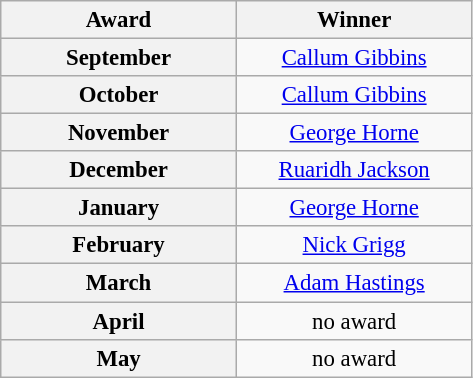<table class="wikitable" style="font-size:95%; text-align:center;">
<tr>
<th style="width:150px;">Award</th>
<th style="width:150px;">Winner</th>
</tr>
<tr>
<th>September</th>
<td><a href='#'>Callum Gibbins</a></td>
</tr>
<tr>
<th>October</th>
<td><a href='#'>Callum Gibbins</a></td>
</tr>
<tr>
<th>November</th>
<td><a href='#'>George Horne</a></td>
</tr>
<tr>
<th>December</th>
<td><a href='#'>Ruaridh Jackson</a></td>
</tr>
<tr>
<th>January</th>
<td><a href='#'>George Horne</a></td>
</tr>
<tr>
<th>February</th>
<td><a href='#'>Nick Grigg</a></td>
</tr>
<tr>
<th>March</th>
<td><a href='#'>Adam Hastings</a></td>
</tr>
<tr>
<th>April</th>
<td>no award</td>
</tr>
<tr>
<th>May</th>
<td>no award</td>
</tr>
</table>
